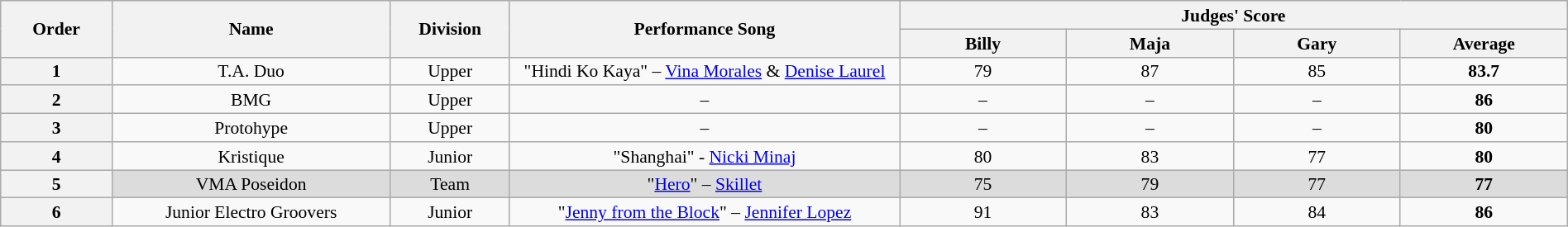<table class="wikitable" style="text-align:center; width:100%; font-size:90%; line-height:16px">
<tr>
<th rowspan="2" scope="col" style="width:04%;">Order</th>
<th rowspan="2" scope="col" style="width:10%;">Name</th>
<th rowspan="2" scope="col" style="width:04%;">Division</th>
<th rowspan="2" scope="col" style="width:14%;">Performance Song</th>
<th colspan="4" scope="col" style="width:24%;">Judges' Score</th>
</tr>
<tr>
<th style="width:06%;">Billy</th>
<th style="width:06%;">Maja</th>
<th style="width:06%;">Gary</th>
<th style="width:06%;">Average</th>
</tr>
<tr>
<th>1</th>
<td>T.A. Duo</td>
<td>Upper</td>
<td>"Hindi Ko Kaya" – <a href='#'>Vina Morales</a> & <a href='#'>Denise Laurel</a></td>
<td>79</td>
<td>87</td>
<td>85</td>
<td><strong>83.7</strong></td>
</tr>
<tr>
<th>2</th>
<td>BMG</td>
<td>Upper</td>
<td>–</td>
<td>–</td>
<td>–</td>
<td>–</td>
<td><strong>86</strong></td>
</tr>
<tr>
<th>3</th>
<td>Protohype</td>
<td>Upper</td>
<td>–</td>
<td>–</td>
<td>–</td>
<td>–</td>
<td><strong>80</strong></td>
</tr>
<tr>
<th>4</th>
<td>Kristique</td>
<td>Junior</td>
<td>"Shanghai" - <a href='#'>Nicki Minaj</a></td>
<td>80</td>
<td>83</td>
<td>77</td>
<td><strong>80</strong></td>
</tr>
<tr style="background:#DCDCDC;">
<th>5</th>
<td>VMA Poseidon</td>
<td>Team</td>
<td>"<a href='#'>Hero</a>" – <a href='#'>Skillet</a></td>
<td>75</td>
<td>79</td>
<td>77</td>
<td><strong>77</strong></td>
</tr>
<tr>
<th>6</th>
<td>Junior Electro Groovers</td>
<td>Junior</td>
<td>"<a href='#'>Jenny from the Block</a>" – <a href='#'>Jennifer Lopez</a></td>
<td>91</td>
<td>83</td>
<td>84</td>
<td><strong>86</strong></td>
</tr>
</table>
